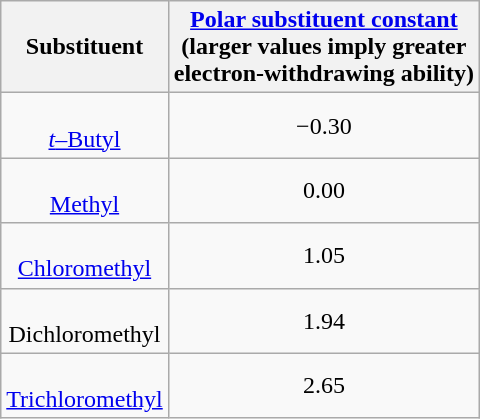<table class="wikitable">
<tr align="center">
<th>Substituent</th>
<th><a href='#'>Polar substituent constant</a> <br> (larger values imply greater <br> electron-withdrawing ability)</th>
</tr>
<tr align="center">
<td><br> <a href='#'><em>t</em>–Butyl</a></td>
<td>−0.30</td>
</tr>
<tr align="center">
<td><br> <a href='#'>Methyl</a></td>
<td>0.00</td>
</tr>
<tr align="center">
<td><br> <a href='#'>Chloromethyl</a></td>
<td>1.05</td>
</tr>
<tr align="center">
<td><br> Dichloromethyl</td>
<td>1.94</td>
</tr>
<tr align="center">
<td><br> <a href='#'>Trichloromethyl</a></td>
<td>2.65</td>
</tr>
</table>
